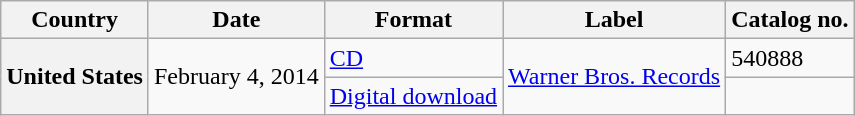<table class="wikitable plainrowheaders">
<tr>
<th scope="col">Country</th>
<th scope="col">Date</th>
<th scope="col">Format</th>
<th scope="col">Label</th>
<th scope="col">Catalog no.</th>
</tr>
<tr>
<th scope="row" rowspan="2">United States</th>
<td rowspan="2">February 4, 2014</td>
<td><a href='#'>CD</a></td>
<td rowspan="2"><a href='#'>Warner Bros. Records</a></td>
<td>540888</td>
</tr>
<tr>
<td><a href='#'>Digital download</a></td>
<td></td>
</tr>
</table>
